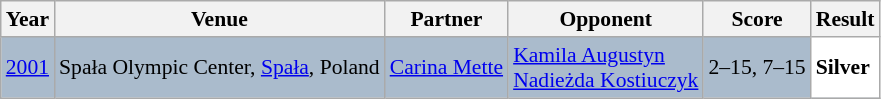<table class="sortable wikitable" style="font-size: 90%;">
<tr>
<th>Year</th>
<th>Venue</th>
<th>Partner</th>
<th>Opponent</th>
<th>Score</th>
<th>Result</th>
</tr>
<tr style="background:#AABBCC">
<td align="center"><a href='#'>2001</a></td>
<td align="left">Spała Olympic Center, <a href='#'>Spała</a>, Poland</td>
<td align="left"> <a href='#'>Carina Mette</a></td>
<td align="left"> <a href='#'>Kamila Augustyn</a><br> <a href='#'>Nadieżda Kostiuczyk</a></td>
<td align="left">2–15, 7–15</td>
<td style="text-align:left; background:white"> <strong>Silver</strong></td>
</tr>
</table>
